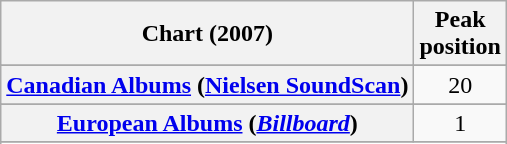<table class="wikitable sortable plainrowheaders" style="text-align:center">
<tr>
<th scope="col">Chart (2007)</th>
<th scope="col">Peak<br> position</th>
</tr>
<tr>
</tr>
<tr>
</tr>
<tr>
</tr>
<tr>
<th scope="row"><a href='#'>Canadian Albums</a> (<a href='#'>Nielsen SoundScan</a>)</th>
<td>20</td>
</tr>
<tr>
</tr>
<tr>
<th scope="row"><a href='#'>European Albums</a> (<em><a href='#'>Billboard</a></em>)</th>
<td>1</td>
</tr>
<tr>
</tr>
<tr>
</tr>
<tr>
</tr>
<tr>
</tr>
<tr>
</tr>
<tr>
</tr>
<tr>
</tr>
<tr>
</tr>
<tr>
</tr>
<tr>
</tr>
<tr>
</tr>
<tr>
</tr>
</table>
